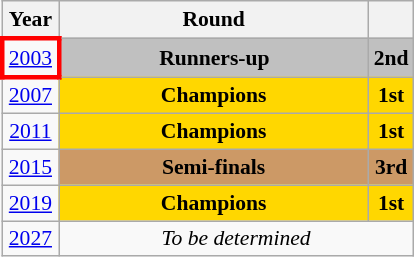<table class="wikitable" style="text-align: center; font-size:90%">
<tr>
<th>Year</th>
<th style="width:200px">Round</th>
<th></th>
</tr>
<tr>
<td style="border: 3px solid red"><a href='#'>2003</a></td>
<td bgcolor=Silver><strong>Runners-up</strong></td>
<td bgcolor=Silver><strong>2nd</strong></td>
</tr>
<tr>
<td><a href='#'>2007</a></td>
<td bgcolor=Gold><strong>Champions</strong></td>
<td bgcolor=Gold><strong>1st</strong></td>
</tr>
<tr>
<td><a href='#'>2011</a></td>
<td bgcolor=Gold><strong>Champions</strong></td>
<td bgcolor=Gold><strong>1st</strong></td>
</tr>
<tr>
<td><a href='#'>2015</a></td>
<td bgcolor="cc9966"><strong>Semi-finals</strong></td>
<td bgcolor="cc9966"><strong>3rd</strong></td>
</tr>
<tr>
<td><a href='#'>2019</a></td>
<td bgcolor=Gold><strong>Champions</strong></td>
<td bgcolor=Gold><strong>1st</strong></td>
</tr>
<tr>
<td><a href='#'>2027</a></td>
<td colspan="2"><em>To be determined</em></td>
</tr>
</table>
